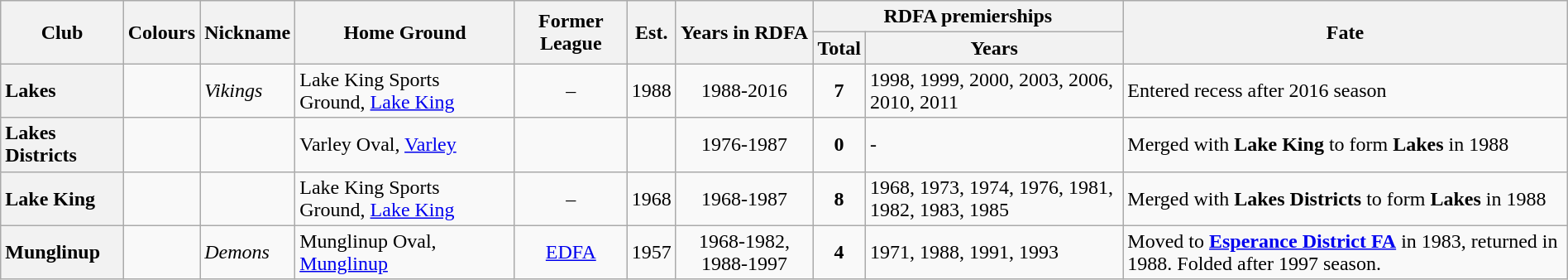<table class="wikitable sortable" style="text-align:center; width:100%">
<tr>
<th rowspan="2">Club</th>
<th rowspan="2">Colours</th>
<th rowspan="2">Nickname</th>
<th rowspan="2">Home Ground</th>
<th rowspan="2">Former League</th>
<th rowspan="2">Est.</th>
<th rowspan="2">Years in RDFA</th>
<th colspan="2">RDFA premierships</th>
<th rowspan="2">Fate</th>
</tr>
<tr>
<th>Total</th>
<th>Years</th>
</tr>
<tr>
<th style="text-align:left">Lakes</th>
<td></td>
<td align="left"><em>Vikings</em></td>
<td align="left">Lake King Sports Ground, <a href='#'>Lake King</a></td>
<td>–</td>
<td>1988</td>
<td>1988-2016</td>
<td><strong>7</strong></td>
<td align="left">1998, 1999, 2000, 2003, 2006, 2010, 2011</td>
<td align="left">Entered recess after 2016 season</td>
</tr>
<tr>
<th style="text-align:left">Lakes Districts</th>
<td></td>
<td></td>
<td align="left">Varley Oval, <a href='#'>Varley</a></td>
<td></td>
<td></td>
<td>1976-1987</td>
<td><strong>0</strong></td>
<td align="left">-</td>
<td align="left">Merged with <strong>Lake King</strong> to form <strong>Lakes</strong> in 1988</td>
</tr>
<tr>
<th style="text-align:left">Lake King</th>
<td></td>
<td></td>
<td align="left">Lake King Sports Ground, <a href='#'>Lake King</a></td>
<td>–</td>
<td>1968</td>
<td>1968-1987</td>
<td><strong>8</strong></td>
<td align="left">1968, 1973, 1974, 1976, 1981, 1982, 1983, 1985</td>
<td align="left">Merged with <strong>Lakes Districts</strong> to form <strong>Lakes</strong> in 1988</td>
</tr>
<tr>
<th style="text-align:left">Munglinup</th>
<td></td>
<td align="left"><em>Demons</em></td>
<td align="left">Munglinup Oval, <a href='#'>Munglinup</a></td>
<td><a href='#'>EDFA</a></td>
<td>1957</td>
<td>1968-1982, 1988-1997</td>
<td><strong>4</strong></td>
<td align="left">1971, 1988, 1991, 1993</td>
<td align="left">Moved to <a href='#'><strong>Esperance District FA</strong></a> in 1983, returned in 1988. Folded after 1997 season.</td>
</tr>
</table>
